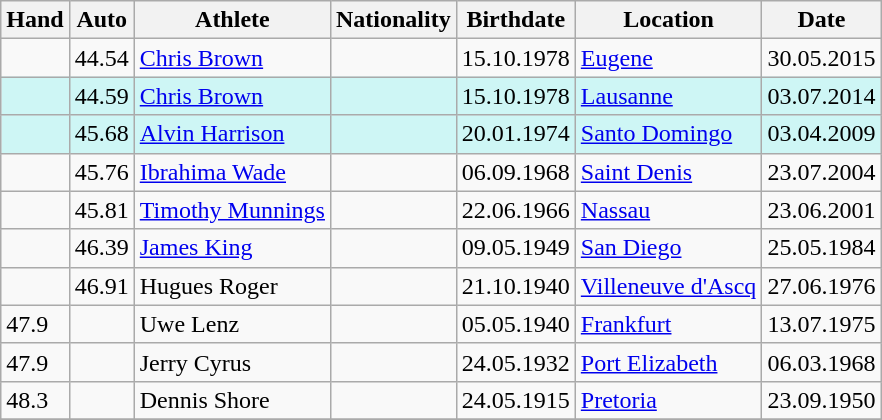<table class="wikitable">
<tr>
<th>Hand</th>
<th>Auto</th>
<th>Athlete</th>
<th>Nationality</th>
<th>Birthdate</th>
<th>Location</th>
<th>Date</th>
</tr>
<tr>
<td></td>
<td>44.54</td>
<td><a href='#'>Chris Brown</a></td>
<td></td>
<td>15.10.1978</td>
<td><a href='#'>Eugene</a></td>
<td>30.05.2015</td>
</tr>
<tr style="background:#cef6f5;">
<td></td>
<td>44.59</td>
<td><a href='#'>Chris Brown</a></td>
<td></td>
<td>15.10.1978</td>
<td><a href='#'>Lausanne</a></td>
<td>03.07.2014</td>
</tr>
<tr bgcolor=#CEF6F5>
<td></td>
<td>45.68</td>
<td><a href='#'>Alvin Harrison</a></td>
<td></td>
<td>20.01.1974</td>
<td><a href='#'>Santo Domingo</a></td>
<td>03.04.2009</td>
</tr>
<tr>
<td></td>
<td>45.76</td>
<td><a href='#'>Ibrahima Wade</a></td>
<td></td>
<td>06.09.1968</td>
<td><a href='#'>Saint Denis</a></td>
<td>23.07.2004</td>
</tr>
<tr>
<td></td>
<td>45.81</td>
<td><a href='#'>Timothy Munnings</a></td>
<td></td>
<td>22.06.1966</td>
<td><a href='#'>Nassau</a></td>
<td>23.06.2001</td>
</tr>
<tr>
<td></td>
<td>46.39</td>
<td><a href='#'>James King</a></td>
<td></td>
<td>09.05.1949</td>
<td><a href='#'>San Diego</a></td>
<td>25.05.1984</td>
</tr>
<tr>
<td></td>
<td>46.91</td>
<td>Hugues Roger</td>
<td></td>
<td>21.10.1940</td>
<td><a href='#'>Villeneuve d'Ascq</a></td>
<td>27.06.1976</td>
</tr>
<tr>
<td>47.9</td>
<td></td>
<td>Uwe Lenz</td>
<td></td>
<td>05.05.1940</td>
<td><a href='#'>Frankfurt</a></td>
<td>13.07.1975</td>
</tr>
<tr>
<td>47.9</td>
<td></td>
<td>Jerry Cyrus</td>
<td></td>
<td>24.05.1932</td>
<td><a href='#'>Port Elizabeth</a></td>
<td>06.03.1968</td>
</tr>
<tr>
<td>48.3</td>
<td></td>
<td>Dennis Shore</td>
<td></td>
<td>24.05.1915</td>
<td><a href='#'>Pretoria</a></td>
<td>23.09.1950</td>
</tr>
<tr>
</tr>
</table>
